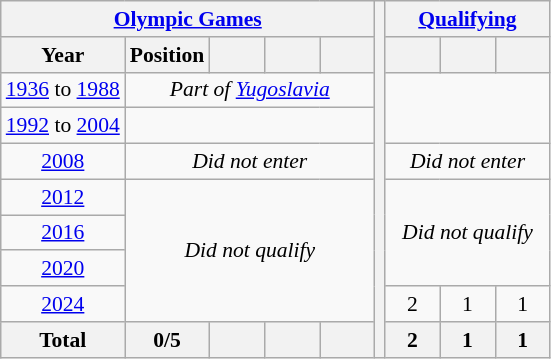<table class="wikitable" style="text-align: center;font-size:90%;">
<tr>
<th colspan=5><a href='#'>Olympic Games</a></th>
<th rowspan=10></th>
<th colspan=3><a href='#'>Qualifying</a></th>
</tr>
<tr>
<th>Year</th>
<th>Position</th>
<th width=30></th>
<th width=30></th>
<th width=30></th>
<th width=30></th>
<th width=30></th>
<th width=30></th>
</tr>
<tr>
<td><a href='#'>1936</a> to <a href='#'>1988</a></td>
<td colspan=4><em>Part of <a href='#'>Yugoslavia</a></em></td>
</tr>
<tr>
<td><a href='#'>1992</a> to <a href='#'>2004</a></td>
<td colspan=4></td>
</tr>
<tr>
<td> <a href='#'>2008</a></td>
<td colspan=4><em>Did not enter</em></td>
<td colspan=3><em>Did not enter</em></td>
</tr>
<tr>
<td> <a href='#'>2012</a></td>
<td colspan=4 rowspan=4><em>Did not qualify</em></td>
<td colspan=3 rowspan=3><em>Did not qualify</em></td>
</tr>
<tr>
<td> <a href='#'>2016</a></td>
</tr>
<tr>
<td> <a href='#'>2020</a></td>
</tr>
<tr>
<td> <a href='#'>2024</a></td>
<td>2</td>
<td>1</td>
<td>1</td>
</tr>
<tr>
<th>Total</th>
<th>0/5</th>
<th></th>
<th></th>
<th></th>
<th>2</th>
<th>1</th>
<th>1</th>
</tr>
</table>
